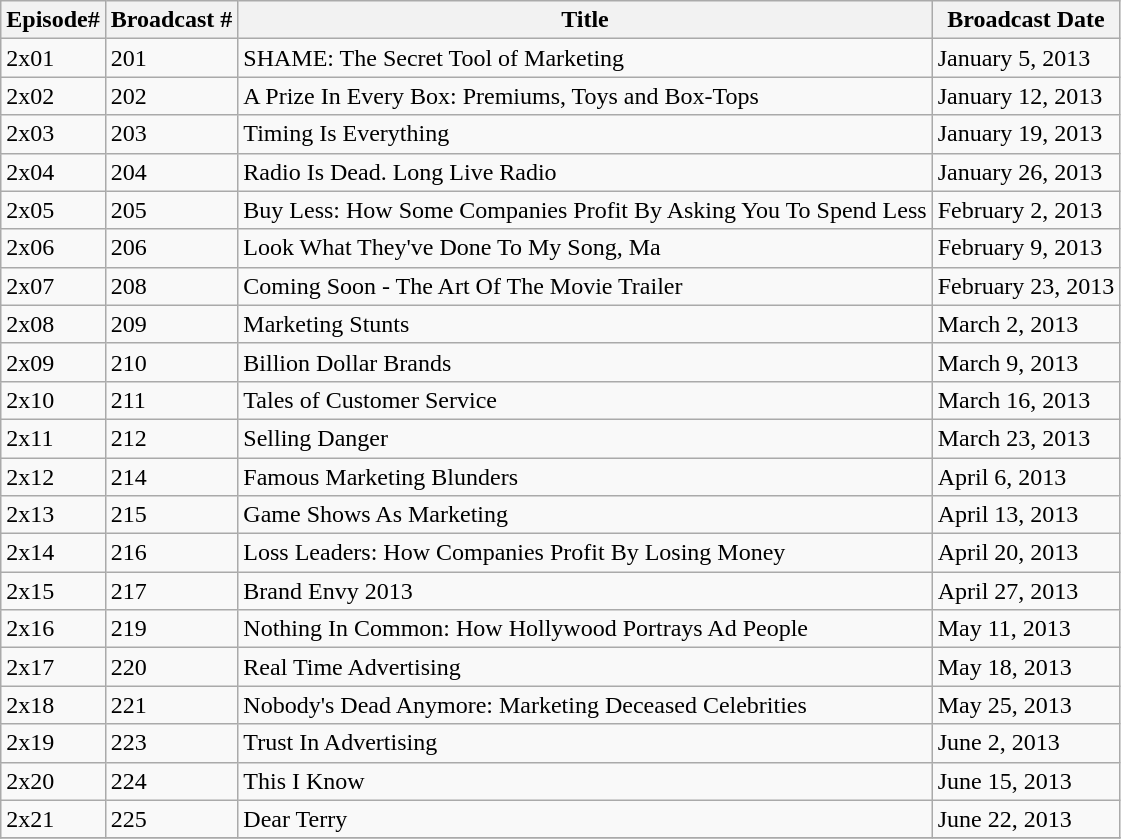<table class="wikitable sortable">
<tr>
<th>Episode#</th>
<th>Broadcast #</th>
<th>Title</th>
<th>Broadcast Date</th>
</tr>
<tr>
<td>2x01</td>
<td>201</td>
<td>SHAME: The Secret Tool of Marketing</td>
<td>January 5, 2013</td>
</tr>
<tr>
<td>2x02</td>
<td>202</td>
<td>A Prize In Every Box: Premiums, Toys and Box-Tops</td>
<td>January 12, 2013</td>
</tr>
<tr>
<td>2x03</td>
<td>203</td>
<td>Timing Is Everything</td>
<td>January 19, 2013</td>
</tr>
<tr>
<td>2x04</td>
<td>204</td>
<td>Radio Is Dead. Long Live Radio</td>
<td>January 26, 2013</td>
</tr>
<tr>
<td>2x05</td>
<td>205</td>
<td>Buy Less: How Some Companies Profit By Asking You To Spend Less</td>
<td>February 2, 2013</td>
</tr>
<tr>
<td>2x06</td>
<td>206</td>
<td>Look What They've Done To My Song, Ma</td>
<td>February 9, 2013</td>
</tr>
<tr>
<td>2x07</td>
<td>208</td>
<td>Coming Soon - The Art Of The Movie Trailer</td>
<td>February 23, 2013</td>
</tr>
<tr>
<td>2x08</td>
<td>209</td>
<td>Marketing Stunts</td>
<td>March 2, 2013</td>
</tr>
<tr>
<td>2x09</td>
<td>210</td>
<td>Billion Dollar Brands</td>
<td>March 9, 2013</td>
</tr>
<tr>
<td>2x10</td>
<td>211</td>
<td>Tales of Customer Service</td>
<td>March 16, 2013</td>
</tr>
<tr>
<td>2x11</td>
<td>212</td>
<td>Selling Danger</td>
<td>March 23, 2013</td>
</tr>
<tr>
<td>2x12</td>
<td>214</td>
<td>Famous Marketing Blunders</td>
<td>April 6, 2013</td>
</tr>
<tr>
<td>2x13</td>
<td>215</td>
<td>Game Shows As Marketing</td>
<td>April 13, 2013</td>
</tr>
<tr>
<td>2x14</td>
<td>216</td>
<td>Loss Leaders: How Companies Profit By Losing Money</td>
<td>April 20, 2013</td>
</tr>
<tr>
<td>2x15</td>
<td>217</td>
<td>Brand Envy 2013</td>
<td>April 27, 2013</td>
</tr>
<tr>
<td>2x16</td>
<td>219</td>
<td>Nothing In Common: How Hollywood Portrays Ad People</td>
<td>May 11, 2013</td>
</tr>
<tr>
<td>2x17</td>
<td>220</td>
<td>Real Time Advertising</td>
<td>May 18, 2013</td>
</tr>
<tr>
<td>2x18</td>
<td>221</td>
<td>Nobody's Dead Anymore: Marketing Deceased Celebrities</td>
<td>May 25, 2013</td>
</tr>
<tr>
<td>2x19</td>
<td>223</td>
<td>Trust In Advertising</td>
<td>June 2, 2013</td>
</tr>
<tr>
<td>2x20</td>
<td>224</td>
<td>This I Know</td>
<td>June 15, 2013</td>
</tr>
<tr>
<td>2x21</td>
<td>225</td>
<td>Dear Terry</td>
<td>June 22, 2013</td>
</tr>
<tr>
</tr>
</table>
